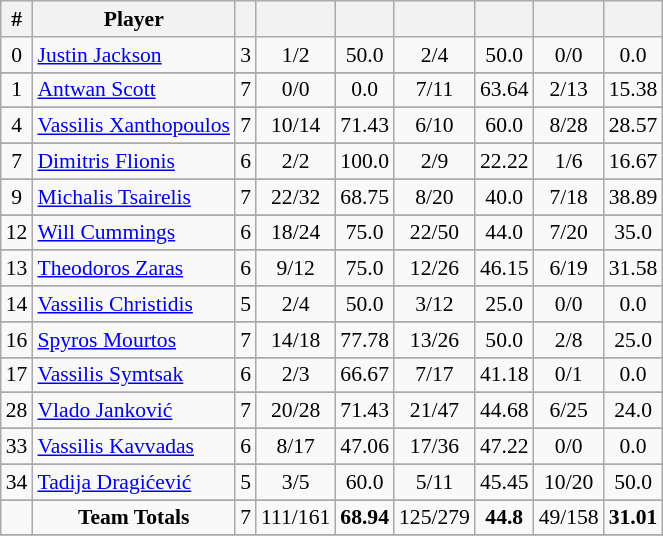<table class="wikitable sortable" style="font-size:90%; text-align:center;">
<tr>
<th>#</th>
<th>Player</th>
<th></th>
<th></th>
<th></th>
<th></th>
<th></th>
<th></th>
<th></th>
</tr>
<tr>
<td>0</td>
<td align="left"> <a href='#'>Justin Jackson</a></td>
<td>3</td>
<td>1/2</td>
<td>50.0</td>
<td>2/4</td>
<td>50.0</td>
<td>0/0</td>
<td>0.0</td>
</tr>
<tr>
</tr>
<tr>
<td>1</td>
<td align="left"> <a href='#'>Antwan Scott</a></td>
<td>7</td>
<td>0/0</td>
<td>0.0</td>
<td>7/11</td>
<td>63.64</td>
<td>2/13</td>
<td>15.38</td>
</tr>
<tr>
</tr>
<tr>
<td>4</td>
<td align="left"> <a href='#'>Vassilis Xanthopoulos</a></td>
<td>7</td>
<td>10/14</td>
<td>71.43</td>
<td>6/10</td>
<td>60.0</td>
<td>8/28</td>
<td>28.57</td>
</tr>
<tr>
</tr>
<tr>
<td>7</td>
<td align="left"> <a href='#'>Dimitris Flionis</a></td>
<td>6</td>
<td>2/2</td>
<td>100.0</td>
<td>2/9</td>
<td>22.22</td>
<td>1/6</td>
<td>16.67</td>
</tr>
<tr>
</tr>
<tr>
<td>9</td>
<td align="left"> <a href='#'>Michalis Tsairelis</a></td>
<td>7</td>
<td>22/32</td>
<td>68.75</td>
<td>8/20</td>
<td>40.0</td>
<td>7/18</td>
<td>38.89</td>
</tr>
<tr>
</tr>
<tr>
<td>12</td>
<td align="left"> <a href='#'>Will Cummings</a></td>
<td>6</td>
<td>18/24</td>
<td>75.0</td>
<td>22/50</td>
<td>44.0</td>
<td>7/20</td>
<td>35.0</td>
</tr>
<tr>
</tr>
<tr>
<td>13</td>
<td align="left"> <a href='#'>Theodoros Zaras</a></td>
<td>6</td>
<td>9/12</td>
<td>75.0</td>
<td>12/26</td>
<td>46.15</td>
<td>6/19</td>
<td>31.58</td>
</tr>
<tr>
</tr>
<tr>
<td>14</td>
<td align="left"> <a href='#'>Vassilis Christidis</a></td>
<td>5</td>
<td>2/4</td>
<td>50.0</td>
<td>3/12</td>
<td>25.0</td>
<td>0/0</td>
<td>0.0</td>
</tr>
<tr>
</tr>
<tr>
<td>16</td>
<td align="left"> <a href='#'>Spyros Mourtos</a></td>
<td>7</td>
<td>14/18</td>
<td>77.78</td>
<td>13/26</td>
<td>50.0</td>
<td>2/8</td>
<td>25.0</td>
</tr>
<tr>
</tr>
<tr>
<td>17</td>
<td align="left"> <a href='#'>Vassilis Symtsak</a></td>
<td>6</td>
<td>2/3</td>
<td>66.67</td>
<td>7/17</td>
<td>41.18</td>
<td>0/1</td>
<td>0.0</td>
</tr>
<tr>
</tr>
<tr>
<td>28</td>
<td align="left"> <a href='#'>Vlado Janković</a></td>
<td>7</td>
<td>20/28</td>
<td>71.43</td>
<td>21/47</td>
<td>44.68</td>
<td>6/25</td>
<td>24.0</td>
</tr>
<tr>
</tr>
<tr>
<td>33</td>
<td align="left"> <a href='#'>Vassilis Kavvadas</a></td>
<td>6</td>
<td>8/17</td>
<td>47.06</td>
<td>17/36</td>
<td>47.22</td>
<td>0/0</td>
<td>0.0</td>
</tr>
<tr>
</tr>
<tr>
<td>34</td>
<td align="left"> <a href='#'>Tadija Dragićević</a></td>
<td>5</td>
<td>3/5</td>
<td>60.0</td>
<td>5/11</td>
<td>45.45</td>
<td>10/20</td>
<td>50.0</td>
</tr>
<tr>
</tr>
<tr>
<td></td>
<td><strong>Team Totals</strong></td>
<td>7</td>
<td>111/161</td>
<td><strong>68.94</strong></td>
<td>125/279</td>
<td><strong>44.8</strong></td>
<td>49/158</td>
<td><strong>31.01</strong></td>
</tr>
<tr>
</tr>
</table>
